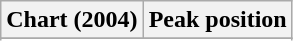<table class="wikitable sortable" border="1">
<tr>
<th>Chart (2004)</th>
<th>Peak position</th>
</tr>
<tr>
</tr>
<tr>
</tr>
<tr>
</tr>
</table>
